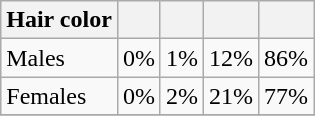<table class="wikitable">
<tr>
<th>Hair color</th>
<th></th>
<th></th>
<th></th>
<th></th>
</tr>
<tr>
<td>Males</td>
<td>0%</td>
<td>1%</td>
<td>12%</td>
<td>86%</td>
</tr>
<tr>
<td>Females</td>
<td>0%</td>
<td>2%</td>
<td>21%</td>
<td>77%</td>
</tr>
<tr>
</tr>
</table>
